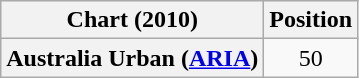<table class="wikitable plainrowheaders">
<tr>
<th scope="col">Chart (2010)</th>
<th scope="col">Position</th>
</tr>
<tr>
<th scope="row">Australia Urban (<a href='#'>ARIA</a>)</th>
<td style="text-align:center;">50</td>
</tr>
</table>
